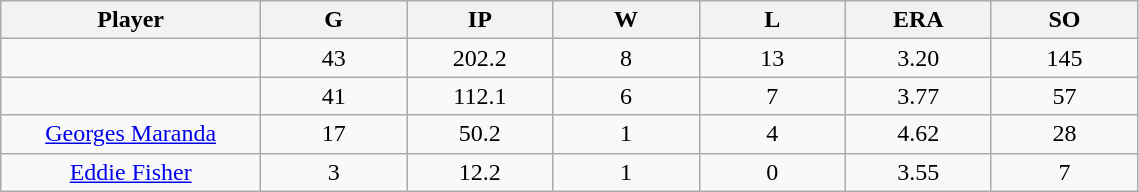<table class="wikitable sortable">
<tr>
<th bgcolor="#DDDDFF" width="16%">Player</th>
<th bgcolor="#DDDDFF" width="9%">G</th>
<th bgcolor="#DDDDFF" width="9%">IP</th>
<th bgcolor="#DDDDFF" width="9%">W</th>
<th bgcolor="#DDDDFF" width="9%">L</th>
<th bgcolor="#DDDDFF" width="9%">ERA</th>
<th bgcolor="#DDDDFF" width="9%">SO</th>
</tr>
<tr align="center">
<td></td>
<td>43</td>
<td>202.2</td>
<td>8</td>
<td>13</td>
<td>3.20</td>
<td>145</td>
</tr>
<tr align="center">
<td></td>
<td>41</td>
<td>112.1</td>
<td>6</td>
<td>7</td>
<td>3.77</td>
<td>57</td>
</tr>
<tr align="center">
<td><a href='#'>Georges Maranda</a></td>
<td>17</td>
<td>50.2</td>
<td>1</td>
<td>4</td>
<td>4.62</td>
<td>28</td>
</tr>
<tr align="center">
<td><a href='#'>Eddie Fisher</a></td>
<td>3</td>
<td>12.2</td>
<td>1</td>
<td>0</td>
<td>3.55</td>
<td>7</td>
</tr>
</table>
